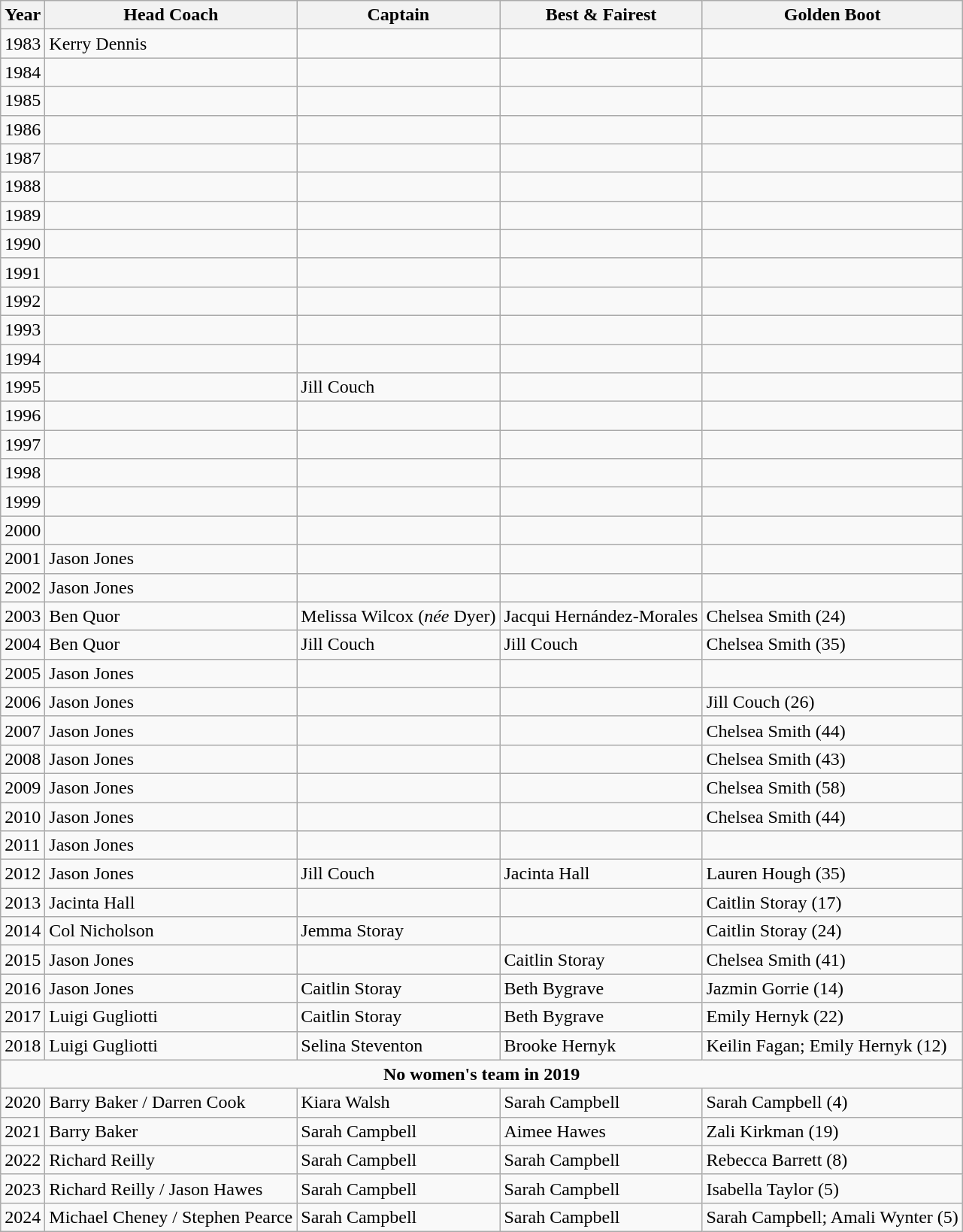<table class="wikitable">
<tr>
<th>Year</th>
<th>Head Coach</th>
<th>Captain</th>
<th>Best & Fairest</th>
<th>Golden Boot</th>
</tr>
<tr>
<td>1983</td>
<td> Kerry Dennis</td>
<td></td>
<td></td>
<td></td>
</tr>
<tr>
<td>1984</td>
<td></td>
<td></td>
<td></td>
<td></td>
</tr>
<tr>
<td>1985</td>
<td></td>
<td></td>
<td></td>
<td></td>
</tr>
<tr>
<td>1986</td>
<td></td>
<td></td>
<td></td>
<td></td>
</tr>
<tr>
<td>1987</td>
<td></td>
<td></td>
<td></td>
<td></td>
</tr>
<tr>
<td>1988</td>
<td></td>
<td></td>
<td></td>
<td></td>
</tr>
<tr>
<td>1989</td>
<td></td>
<td></td>
<td></td>
<td></td>
</tr>
<tr>
<td>1990</td>
<td></td>
<td></td>
<td></td>
<td></td>
</tr>
<tr>
<td>1991</td>
<td></td>
<td></td>
<td></td>
<td></td>
</tr>
<tr>
<td>1992</td>
<td></td>
<td></td>
<td></td>
<td></td>
</tr>
<tr>
<td>1993</td>
<td></td>
<td></td>
<td></td>
<td></td>
</tr>
<tr>
<td>1994</td>
<td></td>
<td></td>
<td></td>
<td></td>
</tr>
<tr>
<td>1995</td>
<td></td>
<td> Jill Couch</td>
<td></td>
<td></td>
</tr>
<tr>
<td>1996</td>
<td></td>
<td></td>
<td></td>
<td></td>
</tr>
<tr>
<td>1997</td>
<td></td>
<td></td>
<td></td>
<td></td>
</tr>
<tr>
<td>1998</td>
<td></td>
<td></td>
<td></td>
<td></td>
</tr>
<tr>
<td>1999</td>
<td></td>
<td></td>
<td></td>
<td></td>
</tr>
<tr>
<td>2000</td>
<td></td>
<td></td>
<td></td>
<td></td>
</tr>
<tr>
<td>2001</td>
<td> Jason Jones</td>
<td></td>
<td></td>
<td></td>
</tr>
<tr>
<td>2002</td>
<td> Jason Jones</td>
<td></td>
<td></td>
<td></td>
</tr>
<tr>
<td>2003</td>
<td> Ben Quor</td>
<td> Melissa Wilcox (<em>née</em> Dyer)</td>
<td> Jacqui Hernández-Morales</td>
<td> Chelsea Smith (24)</td>
</tr>
<tr>
<td>2004</td>
<td> Ben Quor</td>
<td> Jill Couch</td>
<td> Jill Couch</td>
<td> Chelsea Smith (35)</td>
</tr>
<tr>
<td>2005</td>
<td> Jason Jones</td>
<td></td>
<td></td>
<td></td>
</tr>
<tr>
<td>2006</td>
<td> Jason Jones</td>
<td></td>
<td></td>
<td> Jill Couch (26)</td>
</tr>
<tr>
<td>2007</td>
<td> Jason Jones</td>
<td></td>
<td></td>
<td> Chelsea Smith (44)</td>
</tr>
<tr>
<td>2008</td>
<td> Jason Jones</td>
<td></td>
<td></td>
<td> Chelsea Smith (43)</td>
</tr>
<tr>
<td>2009</td>
<td> Jason Jones</td>
<td></td>
<td></td>
<td> Chelsea Smith (58)</td>
</tr>
<tr>
<td>2010</td>
<td> Jason Jones</td>
<td></td>
<td></td>
<td> Chelsea Smith (44)</td>
</tr>
<tr>
<td>2011</td>
<td> Jason Jones</td>
<td></td>
<td></td>
<td></td>
</tr>
<tr>
<td>2012</td>
<td> Jason Jones</td>
<td> Jill Couch</td>
<td> Jacinta Hall</td>
<td> Lauren Hough (35)</td>
</tr>
<tr>
<td>2013</td>
<td> Jacinta Hall</td>
<td></td>
<td></td>
<td> Caitlin Storay (17)</td>
</tr>
<tr>
<td>2014</td>
<td> Col Nicholson</td>
<td> Jemma Storay</td>
<td></td>
<td> Caitlin Storay (24)</td>
</tr>
<tr>
<td>2015</td>
<td> Jason Jones</td>
<td></td>
<td> Caitlin Storay</td>
<td> Chelsea Smith (41)</td>
</tr>
<tr>
<td>2016</td>
<td> Jason Jones</td>
<td> Caitlin Storay</td>
<td> Beth Bygrave</td>
<td> Jazmin Gorrie (14)</td>
</tr>
<tr>
<td>2017</td>
<td> Luigi Gugliotti</td>
<td> Caitlin Storay</td>
<td> Beth Bygrave</td>
<td> Emily Hernyk (22)</td>
</tr>
<tr>
<td>2018</td>
<td> Luigi Gugliotti</td>
<td> Selina Steventon</td>
<td> Brooke Hernyk</td>
<td> Keilin Fagan;  Emily Hernyk (12)</td>
</tr>
<tr>
<td !  rowspan=1 colspan=5 align=center><strong>No women's team in 2019</strong></td>
</tr>
<tr>
<td>2020</td>
<td> Barry Baker  / Darren Cook</td>
<td> Kiara Walsh</td>
<td> Sarah Campbell</td>
<td> Sarah Campbell (4)</td>
</tr>
<tr>
<td>2021</td>
<td> Barry Baker</td>
<td> Sarah Campbell</td>
<td> Aimee Hawes</td>
<td> Zali Kirkman (19)</td>
</tr>
<tr>
<td>2022</td>
<td> Richard Reilly</td>
<td> Sarah Campbell</td>
<td> Sarah Campbell</td>
<td> Rebecca Barrett (8)</td>
</tr>
<tr>
<td>2023</td>
<td> Richard Reilly /  Jason Hawes</td>
<td> Sarah Campbell</td>
<td> Sarah Campbell</td>
<td> Isabella Taylor (5)</td>
</tr>
<tr>
<td>2024</td>
<td> Michael Cheney /  Stephen Pearce</td>
<td> Sarah Campbell</td>
<td> Sarah Campbell</td>
<td> Sarah Campbell;  Amali Wynter (5)</td>
</tr>
</table>
